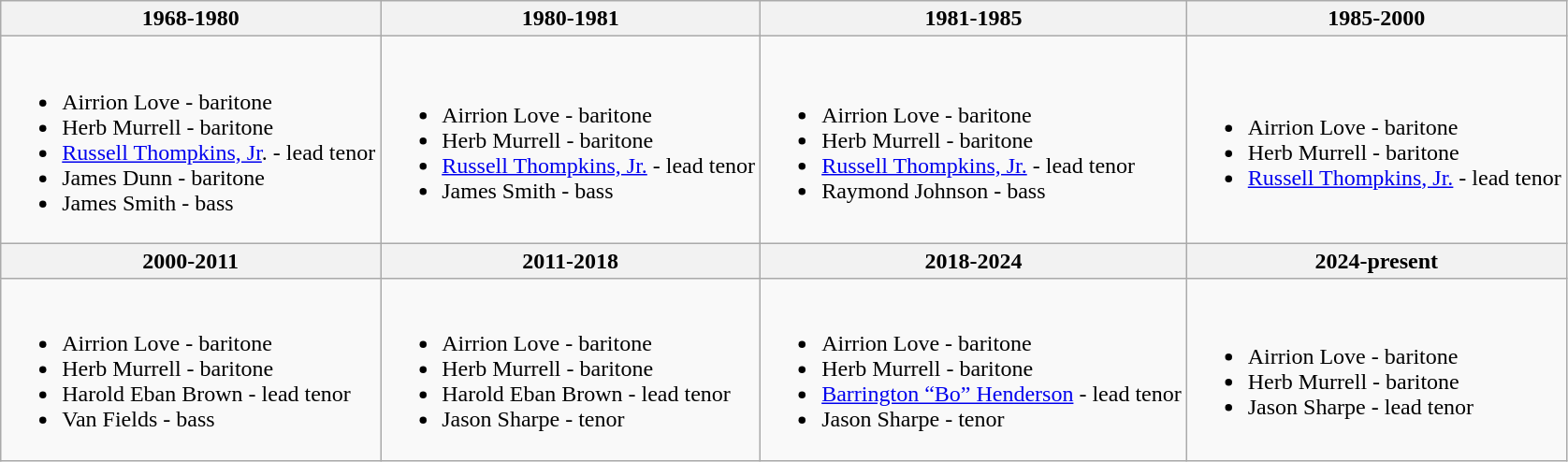<table class="wikitable">
<tr>
<th>1968-1980</th>
<th>1980-1981</th>
<th>1981-1985</th>
<th>1985-2000</th>
</tr>
<tr>
<td><br><ul><li>Airrion Love - baritone</li><li>Herb Murrell - baritone</li><li><a href='#'>Russell Thompkins, Jr</a>. - lead tenor</li><li>James Dunn - baritone</li><li>James Smith - bass</li></ul></td>
<td><br><ul><li>Airrion Love - baritone</li><li>Herb Murrell - baritone</li><li><a href='#'>Russell Thompkins, Jr.</a> - lead tenor</li><li>James Smith - bass</li></ul></td>
<td><br><ul><li>Airrion Love - baritone</li><li>Herb Murrell - baritone</li><li><a href='#'>Russell Thompkins, Jr.</a> - lead tenor</li><li>Raymond Johnson - bass</li></ul></td>
<td><br><ul><li>Airrion Love - baritone</li><li>Herb Murrell - baritone</li><li><a href='#'>Russell Thompkins, Jr.</a> - lead tenor</li></ul></td>
</tr>
<tr>
<th>2000-2011</th>
<th>2011-2018</th>
<th>2018-2024</th>
<th>2024-present</th>
</tr>
<tr>
<td><br><ul><li>Airrion Love - baritone</li><li>Herb Murrell - baritone</li><li>Harold Eban Brown - lead tenor</li><li>Van Fields - bass</li></ul></td>
<td><br><ul><li>Airrion Love - baritone</li><li>Herb Murrell - baritone</li><li>Harold Eban Brown - lead tenor</li><li>Jason Sharpe - tenor</li></ul></td>
<td><br><ul><li>Airrion Love - baritone</li><li>Herb Murrell - baritone</li><li><a href='#'>Barrington “Bo” Henderson</a> - lead tenor</li><li>Jason Sharpe - tenor</li></ul></td>
<td><br><ul><li>Airrion Love - baritone</li><li>Herb Murrell - baritone</li><li>Jason Sharpe - lead tenor</li></ul></td>
</tr>
</table>
